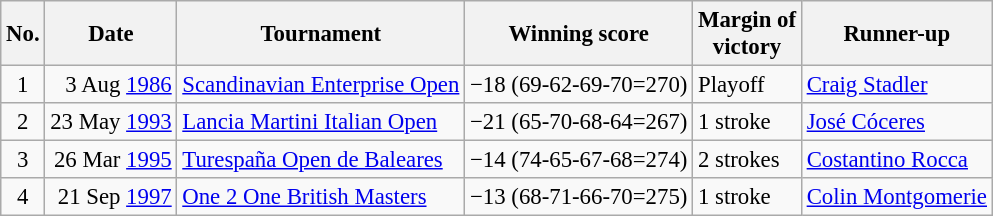<table class="wikitable" style="font-size:95%;">
<tr>
<th>No.</th>
<th>Date</th>
<th>Tournament</th>
<th>Winning score</th>
<th>Margin of<br>victory</th>
<th>Runner-up</th>
</tr>
<tr>
<td align=center>1</td>
<td align=right>3 Aug <a href='#'>1986</a></td>
<td><a href='#'>Scandinavian Enterprise Open</a></td>
<td>−18 (69-62-69-70=270)</td>
<td>Playoff</td>
<td> <a href='#'>Craig Stadler</a></td>
</tr>
<tr>
<td align=center>2</td>
<td align=right>23 May <a href='#'>1993</a></td>
<td><a href='#'>Lancia Martini Italian Open</a></td>
<td>−21 (65-70-68-64=267)</td>
<td>1 stroke</td>
<td> <a href='#'>José Cóceres</a></td>
</tr>
<tr>
<td align=center>3</td>
<td align=right>26 Mar <a href='#'>1995</a></td>
<td><a href='#'>Turespaña Open de Baleares</a></td>
<td>−14 (74-65-67-68=274)</td>
<td>2 strokes</td>
<td> <a href='#'>Costantino Rocca</a></td>
</tr>
<tr>
<td align=center>4</td>
<td align=right>21 Sep <a href='#'>1997</a></td>
<td><a href='#'>One 2 One British Masters</a></td>
<td>−13 (68-71-66-70=275)</td>
<td>1 stroke</td>
<td> <a href='#'>Colin Montgomerie</a></td>
</tr>
</table>
